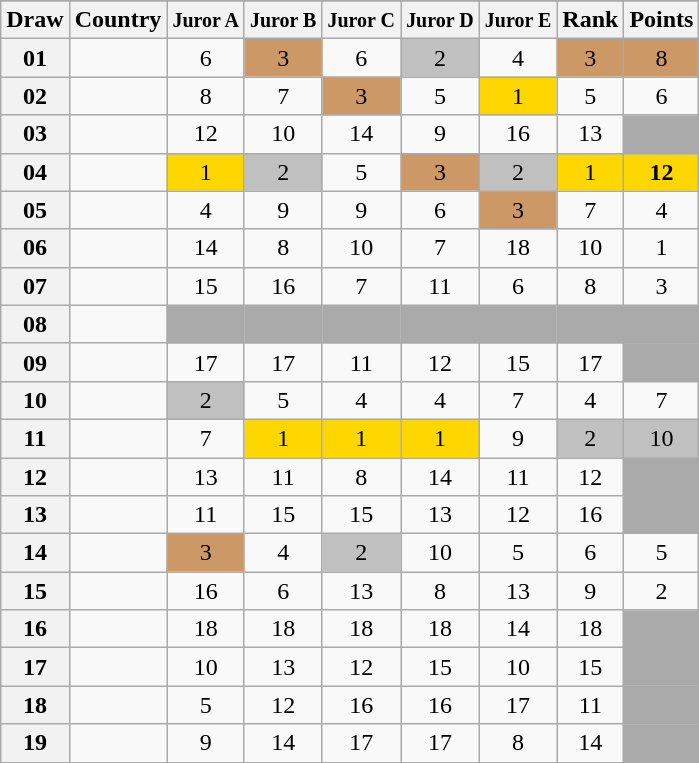<table class="sortable wikitable collapsible plainrowheaders" style="text-align:center;">
<tr>
</tr>
<tr>
<th scope="col">Draw</th>
<th scope="col">Country</th>
<th scope="col"><small>Juror A</small></th>
<th scope="col"><small>Juror B</small></th>
<th scope="col"><small>Juror C</small></th>
<th scope="col"><small>Juror D</small></th>
<th scope="col"><small>Juror E</small></th>
<th scope="col">Rank</th>
<th scope="col">Points</th>
</tr>
<tr>
<th scope="row" style="text-align:center;">01</th>
<td style="text-align:left;"></td>
<td>6</td>
<td style="background:#CC9966;">3</td>
<td>6</td>
<td style="background:silver;">2</td>
<td>4</td>
<td style="background:#CC9966;">3</td>
<td style="background:#CC9966;">8</td>
</tr>
<tr>
<th scope="row" style="text-align:center;">02</th>
<td style="text-align:left;"></td>
<td>8</td>
<td>7</td>
<td style="background:#CC9966;">3</td>
<td>5</td>
<td style="background:gold;">1</td>
<td>5</td>
<td>6</td>
</tr>
<tr>
<th scope="row" style="text-align:center;">03</th>
<td style="text-align:left;"></td>
<td>12</td>
<td>10</td>
<td>14</td>
<td>9</td>
<td>16</td>
<td>13</td>
<td style="background:#AAAAAA;"></td>
</tr>
<tr>
<th scope="row" style="text-align:center;">04</th>
<td style="text-align:left;"></td>
<td style="background:gold;">1</td>
<td style="background:silver;">2</td>
<td>5</td>
<td style="background:#CC9966;">3</td>
<td style="background:silver;">2</td>
<td style="background:gold;">1</td>
<td style="background:gold;"><strong>12</strong></td>
</tr>
<tr>
<th scope="row" style="text-align:center;">05</th>
<td style="text-align:left;"></td>
<td>4</td>
<td>9</td>
<td>9</td>
<td>6</td>
<td style="background:#CC9966;">3</td>
<td>7</td>
<td>4</td>
</tr>
<tr>
<th scope="row" style="text-align:center;">06</th>
<td style="text-align:left;"></td>
<td>14</td>
<td>8</td>
<td>10</td>
<td>7</td>
<td>18</td>
<td>10</td>
<td>1</td>
</tr>
<tr>
<th scope="row" style="text-align:center;">07</th>
<td style="text-align:left;"></td>
<td>15</td>
<td>16</td>
<td>7</td>
<td>11</td>
<td>6</td>
<td>8</td>
<td>3</td>
</tr>
<tr class="sortbottom">
<th scope="row" style="text-align:center;">08</th>
<td style="text-align:left;"></td>
<td style="background:#AAAAAA;"></td>
<td style="background:#AAAAAA;"></td>
<td style="background:#AAAAAA;"></td>
<td style="background:#AAAAAA;"></td>
<td style="background:#AAAAAA;"></td>
<td style="background:#AAAAAA;"></td>
<td style="background:#AAAAAA;"></td>
</tr>
<tr>
<th scope="row" style="text-align:center;">09</th>
<td style="text-align:left;"></td>
<td>17</td>
<td>17</td>
<td>11</td>
<td>12</td>
<td>15</td>
<td>17</td>
<td style="background:#AAAAAA;"></td>
</tr>
<tr>
<th scope="row" style="text-align:center;">10</th>
<td style="text-align:left;"></td>
<td style="background:silver;">2</td>
<td>5</td>
<td>4</td>
<td>4</td>
<td>7</td>
<td>4</td>
<td>7</td>
</tr>
<tr>
<th scope="row" style="text-align:center;">11</th>
<td style="text-align:left;"></td>
<td>7</td>
<td style="background:gold;">1</td>
<td style="background:gold;">1</td>
<td style="background:gold;">1</td>
<td>9</td>
<td style="background:silver;">2</td>
<td style="background:silver;">10</td>
</tr>
<tr>
<th scope="row" style="text-align:center;">12</th>
<td style="text-align:left;"></td>
<td>13</td>
<td>11</td>
<td>8</td>
<td>14</td>
<td>11</td>
<td>12</td>
<td style="background:#AAAAAA;"></td>
</tr>
<tr>
<th scope="row" style="text-align:center;">13</th>
<td style="text-align:left;"></td>
<td>11</td>
<td>15</td>
<td>15</td>
<td>13</td>
<td>12</td>
<td>16</td>
<td style="background:#AAAAAA;"></td>
</tr>
<tr>
<th scope="row" style="text-align:center;">14</th>
<td style="text-align:left;"></td>
<td style="background:#CC9966;">3</td>
<td>4</td>
<td style="background:silver;">2</td>
<td>10</td>
<td>5</td>
<td>6</td>
<td>5</td>
</tr>
<tr>
<th scope="row" style="text-align:center;">15</th>
<td style="text-align:left;"></td>
<td>16</td>
<td>6</td>
<td>13</td>
<td>8</td>
<td>13</td>
<td>9</td>
<td>2</td>
</tr>
<tr>
<th scope="row" style="text-align:center;">16</th>
<td style="text-align:left;"></td>
<td>18</td>
<td>18</td>
<td>18</td>
<td>18</td>
<td>14</td>
<td>18</td>
<td style="background:#AAAAAA;"></td>
</tr>
<tr>
<th scope="row" style="text-align:center;">17</th>
<td style="text-align:left;"></td>
<td>10</td>
<td>13</td>
<td>12</td>
<td>15</td>
<td>10</td>
<td>15</td>
<td style="background:#AAAAAA;"></td>
</tr>
<tr>
<th scope="row" style="text-align:center;">18</th>
<td style="text-align:left;"></td>
<td>5</td>
<td>12</td>
<td>16</td>
<td>16</td>
<td>17</td>
<td>11</td>
<td style="background:#AAAAAA;"></td>
</tr>
<tr>
<th scope="row" style="text-align:center;">19</th>
<td style="text-align:left;"></td>
<td>9</td>
<td>14</td>
<td>17</td>
<td>17</td>
<td>8</td>
<td>14</td>
<td style="background:#AAAAAA;"></td>
</tr>
</table>
